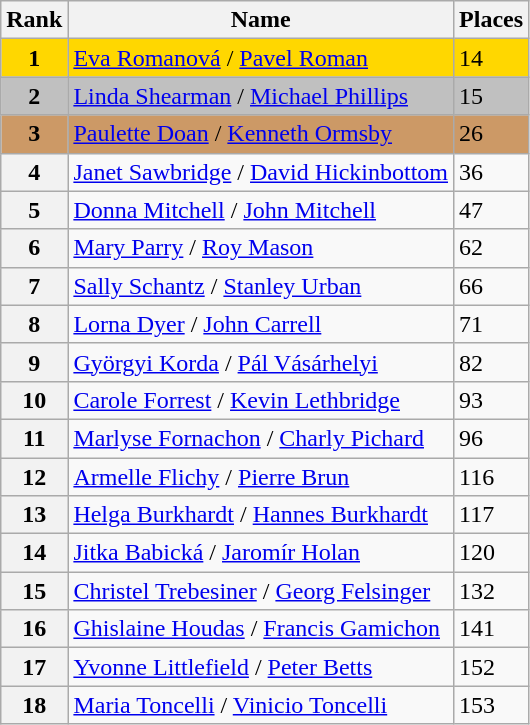<table class="wikitable">
<tr>
<th>Rank</th>
<th>Name</th>
<th>Places</th>
</tr>
<tr bgcolor=gold>
<td align=center><strong>1</strong></td>
<td> <a href='#'>Eva Romanová</a> / <a href='#'>Pavel Roman</a></td>
<td>14</td>
</tr>
<tr bgcolor=silver>
<td align=center><strong>2</strong></td>
<td> <a href='#'>Linda Shearman</a> / <a href='#'>Michael Phillips</a></td>
<td>15</td>
</tr>
<tr bgcolor=cc9966>
<td align=center><strong>3</strong></td>
<td> <a href='#'>Paulette Doan</a> / <a href='#'>Kenneth Ormsby</a></td>
<td>26</td>
</tr>
<tr>
<th>4</th>
<td> <a href='#'>Janet Sawbridge</a> / <a href='#'>David Hickinbottom</a></td>
<td>36</td>
</tr>
<tr>
<th>5</th>
<td> <a href='#'>Donna Mitchell</a> / <a href='#'>John Mitchell</a></td>
<td>47</td>
</tr>
<tr>
<th>6</th>
<td> <a href='#'>Mary Parry</a> / <a href='#'>Roy Mason</a></td>
<td>62</td>
</tr>
<tr>
<th>7</th>
<td> <a href='#'>Sally Schantz</a> / <a href='#'>Stanley Urban</a></td>
<td>66</td>
</tr>
<tr>
<th>8</th>
<td> <a href='#'>Lorna Dyer</a> / <a href='#'>John Carrell</a></td>
<td>71</td>
</tr>
<tr>
<th>9</th>
<td> <a href='#'>Györgyi Korda</a> / <a href='#'>Pál Vásárhelyi</a></td>
<td>82</td>
</tr>
<tr>
<th>10</th>
<td> <a href='#'>Carole Forrest</a> / <a href='#'>Kevin Lethbridge</a></td>
<td>93</td>
</tr>
<tr>
<th>11</th>
<td> <a href='#'>Marlyse Fornachon</a> / <a href='#'>Charly Pichard</a></td>
<td>96</td>
</tr>
<tr>
<th>12</th>
<td> <a href='#'>Armelle Flichy</a> / <a href='#'>Pierre Brun</a></td>
<td>116</td>
</tr>
<tr>
<th>13</th>
<td> <a href='#'>Helga Burkhardt</a> / <a href='#'>Hannes Burkhardt</a></td>
<td>117</td>
</tr>
<tr>
<th>14</th>
<td> <a href='#'>Jitka Babická</a> / <a href='#'>Jaromír Holan</a></td>
<td>120</td>
</tr>
<tr>
<th>15</th>
<td> <a href='#'>Christel Trebesiner</a> / <a href='#'>Georg Felsinger</a></td>
<td>132</td>
</tr>
<tr>
<th>16</th>
<td> <a href='#'>Ghislaine Houdas</a> / <a href='#'>Francis Gamichon</a></td>
<td>141</td>
</tr>
<tr>
<th>17</th>
<td> <a href='#'>Yvonne Littlefield</a> / <a href='#'>Peter Betts</a></td>
<td>152</td>
</tr>
<tr>
<th>18</th>
<td> <a href='#'>Maria Toncelli</a> / <a href='#'>Vinicio Toncelli</a></td>
<td>153</td>
</tr>
</table>
